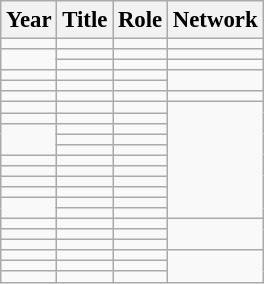<table class="wikitable" style="font-size: 95%;">
<tr>
<th>Year</th>
<th>Title</th>
<th>Role</th>
<th>Network</th>
</tr>
<tr>
<td></td>
<td></td>
<td></td>
<td></td>
</tr>
<tr>
<td rowspan="2"></td>
<td></td>
<td></td>
<td></td>
</tr>
<tr>
<td></td>
<td></td>
<td></td>
</tr>
<tr>
<td></td>
<td></td>
<td></td>
<td rowspan="2"></td>
</tr>
<tr>
<td></td>
<td></td>
<td></td>
</tr>
<tr>
<td></td>
<td></td>
<td></td>
<td></td>
</tr>
<tr>
<td></td>
<td></td>
<td></td>
<td rowspan="11"></td>
</tr>
<tr>
<td></td>
<td></td>
<td></td>
</tr>
<tr>
<td rowspan="3"></td>
<td></td>
<td></td>
</tr>
<tr>
<td></td>
<td></td>
</tr>
<tr>
<td></td>
<td></td>
</tr>
<tr>
<td></td>
<td></td>
<td></td>
</tr>
<tr>
<td></td>
<td></td>
<td></td>
</tr>
<tr>
<td></td>
<td></td>
<td></td>
</tr>
<tr>
<td></td>
<td></td>
<td></td>
</tr>
<tr>
<td rowspan="2"></td>
<td></td>
<td></td>
</tr>
<tr>
<td></td>
<td></td>
</tr>
<tr>
<td></td>
<td></td>
<td></td>
<td rowspan="3"></td>
</tr>
<tr>
<td></td>
<td></td>
<td></td>
</tr>
<tr>
<td></td>
<td></td>
<td></td>
</tr>
<tr>
<td></td>
<td></td>
<td></td>
<td rowspan=3></td>
</tr>
<tr>
<td></td>
<td></td>
<td></td>
</tr>
<tr>
<td></td>
<td></td>
<td></td>
</tr>
</table>
